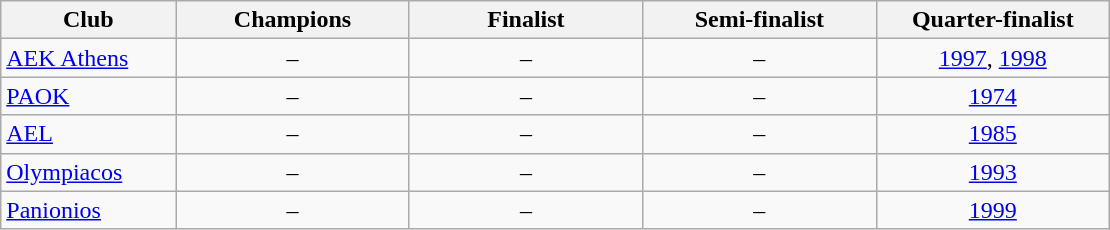<table class="wikitable">
<tr>
<th style="width:12%;">Club</th>
<th style="width:16%;">Champions</th>
<th style="width:16%;">Finalist</th>
<th style="width:16%;">Semi-finalist</th>
<th style="width:16%;">Quarter-finalist</th>
</tr>
<tr>
<td><a href='#'>AEK Athens</a></td>
<td style="text-align:center">–</td>
<td style="text-align:center">–</td>
<td style="text-align:center">–</td>
<td style="text-align:center"><a href='#'>1997</a>, <a href='#'>1998</a></td>
</tr>
<tr>
<td><a href='#'>PAOK</a></td>
<td style="text-align:center">–</td>
<td style="text-align:center">–</td>
<td style="text-align:center">–</td>
<td style="text-align:center"><a href='#'>1974</a></td>
</tr>
<tr>
<td><a href='#'>AEL</a></td>
<td style="text-align:center">–</td>
<td style="text-align:center">–</td>
<td style="text-align:center">–</td>
<td style="text-align:center"><a href='#'>1985</a></td>
</tr>
<tr>
<td><a href='#'>Olympiacos</a></td>
<td style="text-align:center">–</td>
<td style="text-align:center">–</td>
<td style="text-align:center">–</td>
<td style="text-align:center"><a href='#'>1993</a></td>
</tr>
<tr>
<td><a href='#'>Panionios</a></td>
<td style="text-align:center">–</td>
<td style="text-align:center">–</td>
<td style="text-align:center">–</td>
<td style="text-align:center"><a href='#'>1999</a></td>
</tr>
</table>
